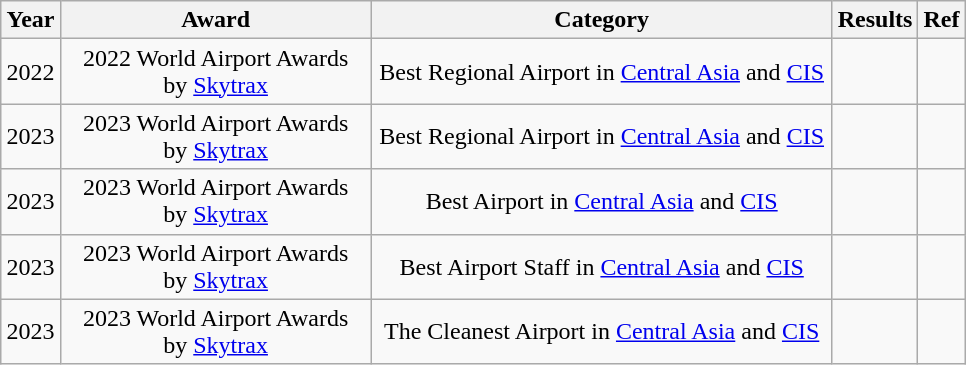<table class="wikitable" style="margin:1em auto; text-align:center">
<tr>
<th>Year</th>
<th style="width:200px;">Award</th>
<th style="width:300px;">Category</th>
<th>Results</th>
<th>Ref</th>
</tr>
<tr>
<td>2022</td>
<td>2022 World Airport Awards<br>by <a href='#'>Skytrax</a></td>
<td>Best Regional Airport in <a href='#'>Central Asia</a> and <a href='#'>CIS</a></td>
<td></td>
<td></td>
</tr>
<tr>
<td>2023</td>
<td>2023 World Airport Awards<br>by <a href='#'>Skytrax</a></td>
<td>Best Regional Airport in <a href='#'>Central Asia</a> and <a href='#'>CIS</a></td>
<td></td>
<td><br></td>
</tr>
<tr>
<td>2023</td>
<td>2023 World Airport Awards<br>by <a href='#'>Skytrax</a></td>
<td>Best Airport in <a href='#'>Central Asia</a> and <a href='#'>CIS</a></td>
<td></td>
<td></td>
</tr>
<tr>
<td>2023</td>
<td>2023 World Airport Awards<br>by <a href='#'>Skytrax</a></td>
<td>Best Airport Staff in <a href='#'>Central Asia</a> and <a href='#'>CIS</a></td>
<td></td>
<td></td>
</tr>
<tr>
<td>2023</td>
<td>2023 World Airport Awards<br>by <a href='#'>Skytrax</a></td>
<td>The Cleanest Airport in <a href='#'>Central Asia</a> and <a href='#'>CIS</a></td>
<td></td>
<td></td>
</tr>
</table>
